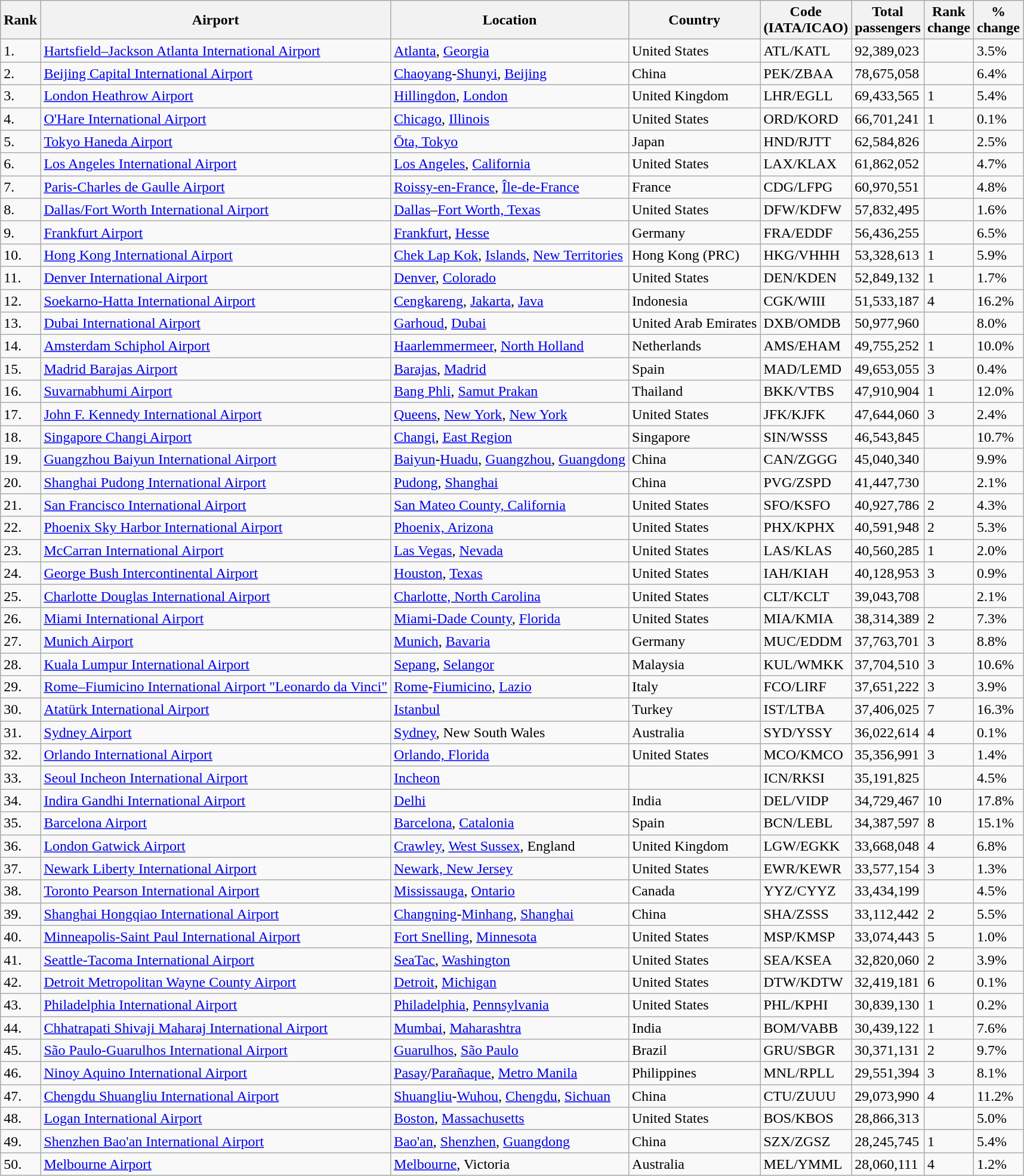<table class="wikitable sortable" style="-size: 85%" width= align=>
<tr style="background:lightgrey;">
<th>Rank</th>
<th>Airport</th>
<th>Location</th>
<th>Country</th>
<th>Code<br>(IATA/ICAO)</th>
<th>Total<br>passengers</th>
<th>Rank<br>change<br></th>
<th>%<br>change<br></th>
</tr>
<tr>
<td>1.</td>
<td> <a href='#'>Hartsfield–Jackson Atlanta International Airport</a></td>
<td><a href='#'>Atlanta</a>, <a href='#'>Georgia</a></td>
<td>United States</td>
<td>ATL/KATL</td>
<td>92,389,023</td>
<td></td>
<td>3.5%</td>
</tr>
<tr>
<td>2.</td>
<td> <a href='#'>Beijing Capital International Airport</a></td>
<td><a href='#'>Chaoyang</a>-<a href='#'>Shunyi</a>, <a href='#'>Beijing</a></td>
<td>China</td>
<td>PEK/ZBAA</td>
<td>78,675,058</td>
<td></td>
<td>6.4%</td>
</tr>
<tr>
<td>3.</td>
<td> <a href='#'>London Heathrow Airport</a></td>
<td><a href='#'>Hillingdon</a>, <a href='#'>London</a></td>
<td>United Kingdom</td>
<td>LHR/EGLL</td>
<td>69,433,565</td>
<td>1</td>
<td>5.4%</td>
</tr>
<tr>
<td>4.</td>
<td> <a href='#'>O'Hare International Airport</a></td>
<td><a href='#'>Chicago</a>, <a href='#'>Illinois</a></td>
<td>United States</td>
<td>ORD/KORD</td>
<td>66,701,241</td>
<td>1</td>
<td>0.1%</td>
</tr>
<tr>
<td>5.</td>
<td> <a href='#'>Tokyo Haneda Airport</a></td>
<td><a href='#'>Ōta, Tokyo</a></td>
<td>Japan</td>
<td>HND/RJTT</td>
<td>62,584,826</td>
<td></td>
<td>2.5%</td>
</tr>
<tr>
<td>6.</td>
<td> <a href='#'>Los Angeles International Airport</a></td>
<td><a href='#'>Los Angeles</a>, <a href='#'>California</a></td>
<td>United States</td>
<td>LAX/KLAX</td>
<td>61,862,052</td>
<td></td>
<td>4.7%</td>
</tr>
<tr>
<td>7.</td>
<td> <a href='#'>Paris-Charles de Gaulle Airport</a></td>
<td><a href='#'>Roissy-en-France</a>, <a href='#'>Île-de-France</a></td>
<td>France</td>
<td>CDG/LFPG</td>
<td>60,970,551</td>
<td></td>
<td>4.8%</td>
</tr>
<tr>
<td>8.</td>
<td> <a href='#'>Dallas/Fort Worth International Airport</a></td>
<td><a href='#'>Dallas</a>–<a href='#'>Fort Worth, Texas</a></td>
<td>United States</td>
<td>DFW/KDFW</td>
<td>57,832,495</td>
<td></td>
<td>1.6%</td>
</tr>
<tr>
<td>9.</td>
<td> <a href='#'>Frankfurt Airport</a></td>
<td><a href='#'>Frankfurt</a>, <a href='#'>Hesse</a></td>
<td>Germany</td>
<td>FRA/EDDF</td>
<td>56,436,255</td>
<td></td>
<td>6.5%</td>
</tr>
<tr>
<td>10.</td>
<td> <a href='#'>Hong Kong International Airport</a></td>
<td><a href='#'>Chek Lap Kok</a>, <a href='#'>Islands</a>, <a href='#'>New Territories</a></td>
<td>Hong Kong (PRC)</td>
<td>HKG/VHHH</td>
<td>53,328,613</td>
<td>1</td>
<td>5.9%</td>
</tr>
<tr>
<td>11.</td>
<td> <a href='#'>Denver International Airport</a></td>
<td><a href='#'>Denver</a>, <a href='#'>Colorado</a></td>
<td>United States</td>
<td>DEN/KDEN</td>
<td>52,849,132</td>
<td>1</td>
<td>1.7%</td>
</tr>
<tr>
<td>12.</td>
<td> <a href='#'>Soekarno-Hatta International Airport</a></td>
<td><a href='#'>Cengkareng</a>, <a href='#'>Jakarta</a>, <a href='#'>Java</a></td>
<td>Indonesia</td>
<td>CGK/WIII</td>
<td>51,533,187</td>
<td>4</td>
<td>16.2%</td>
</tr>
<tr>
<td>13.</td>
<td> <a href='#'>Dubai International Airport</a></td>
<td><a href='#'>Garhoud</a>, <a href='#'>Dubai</a></td>
<td>United Arab Emirates</td>
<td>DXB/OMDB</td>
<td>50,977,960</td>
<td></td>
<td>8.0%</td>
</tr>
<tr>
<td>14.</td>
<td> <a href='#'>Amsterdam Schiphol Airport</a></td>
<td><a href='#'>Haarlemmermeer</a>, <a href='#'>North Holland</a></td>
<td>Netherlands</td>
<td>AMS/EHAM</td>
<td>49,755,252</td>
<td>1</td>
<td>10.0%</td>
</tr>
<tr>
<td>15.</td>
<td> <a href='#'>Madrid Barajas Airport</a></td>
<td><a href='#'>Barajas</a>, <a href='#'>Madrid</a></td>
<td>Spain</td>
<td>MAD/LEMD</td>
<td>49,653,055</td>
<td>3</td>
<td>0.4%</td>
</tr>
<tr>
<td>16.</td>
<td> <a href='#'>Suvarnabhumi Airport</a></td>
<td><a href='#'>Bang Phli</a>, <a href='#'>Samut Prakan</a></td>
<td>Thailand</td>
<td>BKK/VTBS</td>
<td>47,910,904</td>
<td>1</td>
<td>12.0%</td>
</tr>
<tr>
<td>17.</td>
<td> <a href='#'>John F. Kennedy International Airport</a></td>
<td><a href='#'>Queens</a>, <a href='#'>New York</a>, <a href='#'>New York</a></td>
<td>United States</td>
<td>JFK/KJFK</td>
<td>47,644,060</td>
<td>3</td>
<td>2.4%</td>
</tr>
<tr>
<td>18.</td>
<td> <a href='#'>Singapore Changi Airport</a></td>
<td><a href='#'>Changi</a>, <a href='#'>East Region</a></td>
<td>Singapore</td>
<td>SIN/WSSS</td>
<td>46,543,845</td>
<td></td>
<td>10.7%</td>
</tr>
<tr>
<td>19.</td>
<td> <a href='#'>Guangzhou Baiyun International Airport</a></td>
<td><a href='#'>Baiyun</a>-<a href='#'>Huadu</a>, <a href='#'>Guangzhou</a>, <a href='#'>Guangdong</a></td>
<td>China</td>
<td>CAN/ZGGG</td>
<td>45,040,340</td>
<td></td>
<td>9.9%</td>
</tr>
<tr>
<td>20.</td>
<td> <a href='#'>Shanghai Pudong International Airport</a></td>
<td><a href='#'>Pudong</a>, <a href='#'>Shanghai</a></td>
<td>China</td>
<td>PVG/ZSPD</td>
<td>41,447,730</td>
<td></td>
<td>2.1%</td>
</tr>
<tr>
<td>21.</td>
<td> <a href='#'>San Francisco International Airport</a></td>
<td><a href='#'>San Mateo County, California</a></td>
<td>United States</td>
<td>SFO/KSFO</td>
<td>40,927,786</td>
<td>2</td>
<td>4.3%</td>
</tr>
<tr>
<td>22.</td>
<td> <a href='#'>Phoenix Sky Harbor International Airport</a></td>
<td><a href='#'>Phoenix, Arizona</a></td>
<td>United States</td>
<td>PHX/KPHX</td>
<td>40,591,948</td>
<td>2</td>
<td>5.3%</td>
</tr>
<tr>
<td>23.</td>
<td> <a href='#'>McCarran International Airport</a></td>
<td><a href='#'>Las Vegas</a>, <a href='#'>Nevada</a></td>
<td>United States</td>
<td>LAS/KLAS</td>
<td>40,560,285</td>
<td>1</td>
<td>2.0%</td>
</tr>
<tr>
<td>24.</td>
<td> <a href='#'>George Bush Intercontinental Airport</a></td>
<td><a href='#'>Houston</a>, <a href='#'>Texas</a></td>
<td>United States</td>
<td>IAH/KIAH</td>
<td>40,128,953</td>
<td>3</td>
<td>0.9%</td>
</tr>
<tr>
<td>25.</td>
<td> <a href='#'>Charlotte Douglas International Airport</a></td>
<td><a href='#'>Charlotte, North Carolina</a></td>
<td>United States</td>
<td>CLT/KCLT</td>
<td>39,043,708</td>
<td></td>
<td>2.1%</td>
</tr>
<tr>
<td>26.</td>
<td> <a href='#'>Miami International Airport</a></td>
<td><a href='#'>Miami-Dade County</a>, <a href='#'>Florida</a></td>
<td>United States</td>
<td>MIA/KMIA</td>
<td>38,314,389</td>
<td>2</td>
<td>7.3%</td>
</tr>
<tr>
<td>27.</td>
<td> <a href='#'>Munich Airport</a></td>
<td><a href='#'>Munich</a>, <a href='#'>Bavaria</a></td>
<td>Germany</td>
<td>MUC/EDDM</td>
<td>37,763,701</td>
<td>3</td>
<td>8.8%</td>
</tr>
<tr>
<td>28.</td>
<td> <a href='#'>Kuala Lumpur International Airport</a></td>
<td><a href='#'>Sepang</a>, <a href='#'>Selangor</a></td>
<td>Malaysia</td>
<td>KUL/WMKK</td>
<td>37,704,510</td>
<td>3</td>
<td>10.6%</td>
</tr>
<tr>
<td>29.</td>
<td> <a href='#'>Rome–Fiumicino International Airport "Leonardo da Vinci"</a></td>
<td><a href='#'>Rome</a>-<a href='#'>Fiumicino</a>, <a href='#'>Lazio</a></td>
<td>Italy</td>
<td>FCO/LIRF</td>
<td>37,651,222</td>
<td>3</td>
<td>3.9%</td>
</tr>
<tr>
<td>30.</td>
<td> <a href='#'>Atatürk International Airport</a></td>
<td><a href='#'>Istanbul</a></td>
<td>Turkey</td>
<td>IST/LTBA</td>
<td>37,406,025</td>
<td>7</td>
<td>16.3%</td>
</tr>
<tr>
<td>31.</td>
<td> <a href='#'>Sydney Airport</a></td>
<td><a href='#'>Sydney</a>, New South Wales</td>
<td>Australia</td>
<td>SYD/YSSY</td>
<td>36,022,614</td>
<td>4</td>
<td>0.1%</td>
</tr>
<tr>
<td>32.</td>
<td> <a href='#'>Orlando International Airport</a></td>
<td><a href='#'>Orlando, Florida</a></td>
<td>United States</td>
<td>MCO/KMCO</td>
<td>35,356,991</td>
<td>3</td>
<td>1.4%</td>
</tr>
<tr>
<td>33.</td>
<td> <a href='#'>Seoul Incheon International Airport</a></td>
<td><a href='#'>Incheon</a></td>
<td></td>
<td>ICN/RKSI</td>
<td>35,191,825</td>
<td></td>
<td>4.5%</td>
</tr>
<tr>
<td>34.</td>
<td> <a href='#'>Indira Gandhi International Airport</a></td>
<td><a href='#'>Delhi</a></td>
<td>India</td>
<td>DEL/VIDP</td>
<td>34,729,467</td>
<td>10</td>
<td>17.8%</td>
</tr>
<tr>
<td>35.</td>
<td> <a href='#'>Barcelona Airport</a></td>
<td><a href='#'>Barcelona</a>, <a href='#'>Catalonia</a></td>
<td>Spain</td>
<td>BCN/LEBL</td>
<td>34,387,597</td>
<td>8</td>
<td>15.1%</td>
</tr>
<tr>
<td>36.</td>
<td> <a href='#'>London Gatwick Airport</a></td>
<td><a href='#'>Crawley</a>, <a href='#'>West Sussex</a>, England</td>
<td>United Kingdom</td>
<td>LGW/EGKK</td>
<td>33,668,048</td>
<td>4</td>
<td>6.8%</td>
</tr>
<tr>
<td>37.</td>
<td> <a href='#'>Newark Liberty International Airport</a></td>
<td><a href='#'>Newark, New Jersey</a></td>
<td>United States</td>
<td>EWR/KEWR</td>
<td>33,577,154</td>
<td>3</td>
<td>1.3%</td>
</tr>
<tr>
<td>38.</td>
<td> <a href='#'>Toronto Pearson International Airport</a></td>
<td><a href='#'>Mississauga</a>, <a href='#'>Ontario</a></td>
<td>Canada</td>
<td>YYZ/CYYZ</td>
<td>33,434,199</td>
<td></td>
<td>4.5%</td>
</tr>
<tr>
<td>39.</td>
<td> <a href='#'>Shanghai Hongqiao International Airport</a></td>
<td><a href='#'>Changning</a>-<a href='#'>Minhang</a>, <a href='#'>Shanghai</a></td>
<td>China</td>
<td>SHA/ZSSS</td>
<td>33,112,442</td>
<td>2</td>
<td>5.5%</td>
</tr>
<tr>
<td>40.</td>
<td> <a href='#'>Minneapolis-Saint Paul International Airport</a></td>
<td><a href='#'>Fort Snelling</a>, <a href='#'>Minnesota</a></td>
<td>United States</td>
<td>MSP/KMSP</td>
<td>33,074,443</td>
<td>5</td>
<td>1.0%</td>
</tr>
<tr>
<td>41.</td>
<td> <a href='#'>Seattle-Tacoma International Airport</a></td>
<td><a href='#'>SeaTac</a>, <a href='#'>Washington</a></td>
<td>United States</td>
<td>SEA/KSEA</td>
<td>32,820,060</td>
<td>2</td>
<td>3.9%</td>
</tr>
<tr>
<td>42.</td>
<td> <a href='#'>Detroit Metropolitan Wayne County Airport</a></td>
<td><a href='#'>Detroit</a>, <a href='#'>Michigan</a></td>
<td>United States</td>
<td>DTW/KDTW</td>
<td>32,419,181</td>
<td>6</td>
<td>0.1%</td>
</tr>
<tr>
<td>43.</td>
<td> <a href='#'>Philadelphia International Airport</a></td>
<td><a href='#'>Philadelphia</a>, <a href='#'>Pennsylvania</a></td>
<td>United States</td>
<td>PHL/KPHI</td>
<td>30,839,130</td>
<td>1</td>
<td>0.2%</td>
</tr>
<tr>
<td>44.</td>
<td> <a href='#'>Chhatrapati Shivaji Maharaj International Airport</a></td>
<td><a href='#'>Mumbai</a>, <a href='#'>Maharashtra</a></td>
<td>India</td>
<td>BOM/VABB</td>
<td>30,439,122</td>
<td>1</td>
<td>7.6%</td>
</tr>
<tr>
<td>45.</td>
<td> <a href='#'>São Paulo-Guarulhos International Airport</a></td>
<td><a href='#'>Guarulhos</a>, <a href='#'>São Paulo</a></td>
<td>Brazil</td>
<td>GRU/SBGR</td>
<td>30,371,131</td>
<td>2</td>
<td>9.7%</td>
</tr>
<tr>
<td>46.</td>
<td> <a href='#'>Ninoy Aquino International Airport</a></td>
<td><a href='#'>Pasay</a>/<a href='#'>Parañaque</a>, <a href='#'>Metro Manila</a></td>
<td>Philippines</td>
<td>MNL/RPLL</td>
<td>29,551,394</td>
<td>3</td>
<td>8.1%</td>
</tr>
<tr>
<td>47.</td>
<td> <a href='#'>Chengdu Shuangliu International Airport</a></td>
<td><a href='#'>Shuangliu</a>-<a href='#'>Wuhou</a>, <a href='#'>Chengdu</a>, <a href='#'>Sichuan</a></td>
<td>China</td>
<td>CTU/ZUUU</td>
<td>29,073,990</td>
<td>4</td>
<td>11.2%</td>
</tr>
<tr>
<td>48.</td>
<td> <a href='#'>Logan International Airport</a></td>
<td><a href='#'>Boston</a>, <a href='#'>Massachusetts</a></td>
<td>United States</td>
<td>BOS/KBOS</td>
<td>28,866,313</td>
<td></td>
<td>5.0%</td>
</tr>
<tr>
<td>49.</td>
<td> <a href='#'>Shenzhen Bao'an International Airport</a></td>
<td><a href='#'>Bao'an</a>, <a href='#'>Shenzhen</a>, <a href='#'>Guangdong</a></td>
<td>China</td>
<td>SZX/ZGSZ</td>
<td>28,245,745</td>
<td>1</td>
<td>5.4%</td>
</tr>
<tr>
<td>50.</td>
<td> <a href='#'>Melbourne Airport</a></td>
<td><a href='#'>Melbourne</a>, Victoria</td>
<td>Australia</td>
<td>MEL/YMML</td>
<td>28,060,111</td>
<td>4</td>
<td>1.2%</td>
</tr>
</table>
